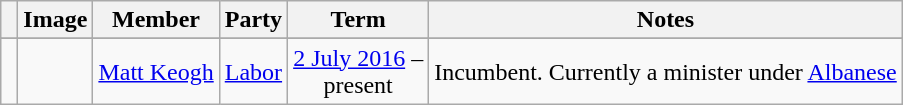<table class=wikitable style="text-align:center">
<tr>
<th></th>
<th>Image</th>
<th>Member</th>
<th>Party</th>
<th>Term</th>
<th>Notes</th>
</tr>
<tr>
</tr>
<tr>
<td> </td>
<td></td>
<td><a href='#'>Matt Keogh</a><br></td>
<td><a href='#'>Labor</a></td>
<td nowrap><a href='#'>2 July 2016</a> –<br>present</td>
<td>Incumbent. Currently a minister under <a href='#'>Albanese</a></td>
</tr>
</table>
